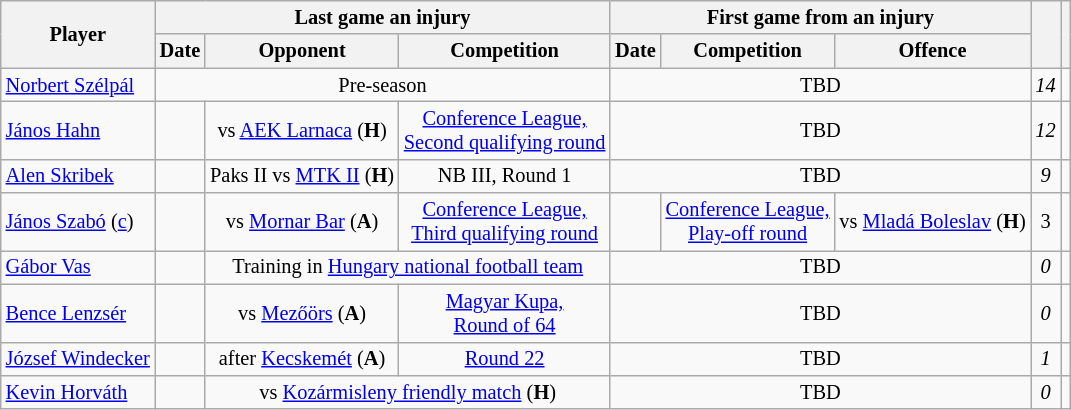<table class="wikitable sortable sticky-header-multi zebra" style="text-align:center; font-size:85%;">
<tr>
<th rowspan="2">Player</th>
<th colspan="3">Last game  an injury</th>
<th colspan="3">First game  from an injury</th>
<th rowspan="2"></th>
<th rowspan="2"></th>
</tr>
<tr>
<th>Date</th>
<th>Opponent</th>
<th>Competition</th>
<th>Date</th>
<th>Competition</th>
<th>Offence</th>
</tr>
<tr>
<td align="left"> <a href='#'>Norbert Szélpál</a></td>
<td colspan="3">Pre-season</td>
<td colspan="3">TBD</td>
<td><em>14</em></td>
<td></td>
</tr>
<tr>
<td align="left"> <a href='#'>János Hahn</a></td>
<td></td>
<td> vs <a href='#'>AEK Larnaca</a>  (<strong>H</strong>)</td>
<td><a href='#'>Conference League,<br>Second qualifying round</a></td>
<td colspan="3">TBD</td>
<td><em>12</em></td>
<td></td>
</tr>
<tr>
<td align="left"> <a href='#'>Alen Skribek</a></td>
<td></td>
<td> Paks II vs <a href='#'>MTK II</a> (<strong>H</strong>)</td>
<td>NB III, Round 1</td>
<td colspan="3">TBD</td>
<td><em>9</em></td>
<td></td>
</tr>
<tr>
<td align="left"> <a href='#'>János Szabó</a> (<a href='#'>c</a>)</td>
<td></td>
<td> vs <a href='#'>Mornar Bar</a>  (<strong>A</strong>)</td>
<td><a href='#'>Conference League,<br>Third qualifying round</a></td>
<td></td>
<td><a href='#'>Conference League,<br>Play-off round</a></td>
<td>vs <a href='#'>Mladá Boleslav</a>  (<strong>H</strong>)</td>
<td>3</td>
<td></td>
</tr>
<tr>
<td align="left"> <a href='#'>Gábor Vas</a></td>
<td></td>
<td colspan="2">Training in <a href='#'>Hungary national football team</a></td>
<td colspan="3">TBD</td>
<td><em>0</em></td>
<td></td>
</tr>
<tr>
<td align="left"> <a href='#'>Bence Lenzsér</a></td>
<td></td>
<td> vs <a href='#'>Mezőörs</a> (<strong>A</strong>)</td>
<td><a href='#'>Magyar Kupa,<br>Round of 64</a></td>
<td colspan="3">TBD</td>
<td><em>0</em></td>
<td></td>
</tr>
<tr>
<td align="left"> <a href='#'>József Windecker</a></td>
<td></td>
<td>after <a href='#'>Kecskemét</a> (<strong>A</strong>)</td>
<td><a href='#'>Round 22</a></td>
<td colspan="3">TBD</td>
<td><em>1</em></td>
<td></td>
</tr>
<tr>
<td align="left"> <a href='#'>Kevin Horváth</a></td>
<td></td>
<td colspan="2"> vs <a href='#'>Kozármisleny friendly match</a> (<strong>H</strong>)</td>
<td colspan="3">TBD</td>
<td><em>0</em></td>
<td></td>
</tr>
</table>
